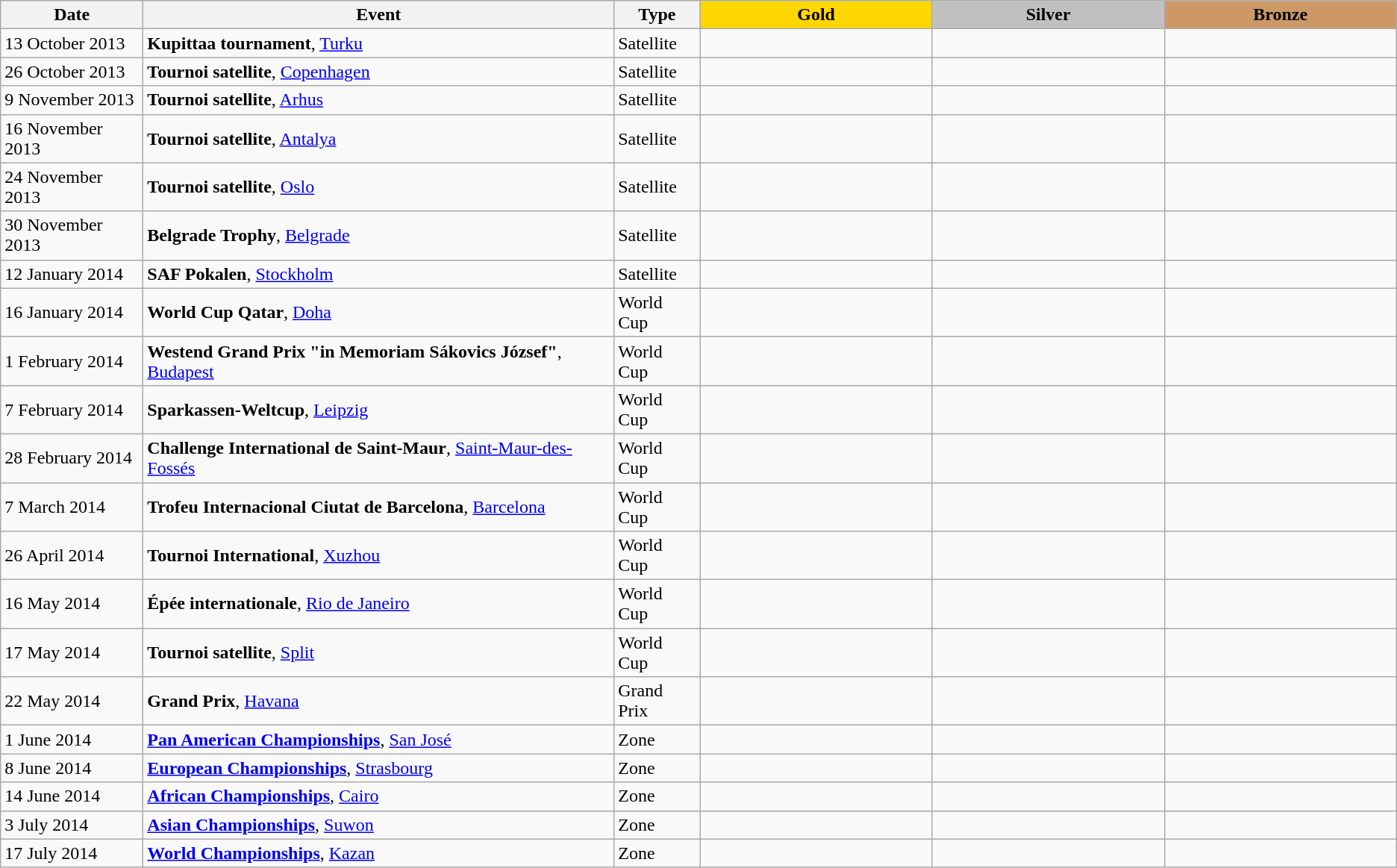<table class="wikitable plainrowheaders" border="1" style="font-size:100%">
<tr style="text-align:center; background-color:#efefef;">
<th scope=col style="width:120px;">Date</th>
<th scope=col>Event</th>
<th scope=col>Type</th>
<th scope=col style="width:200px; background: gold;">Gold</th>
<th scope=col style="width:200px; background: silver;">Silver</th>
<th scope=col style="width:200px; background: #cc9966;">Bronze</th>
</tr>
<tr>
<td>13 October 2013</td>
<td><strong>Kupittaa tournament</strong>, <a href='#'>Turku</a></td>
<td>Satellite</td>
<td></td>
<td></td>
<td><br></td>
</tr>
<tr>
<td>26 October 2013</td>
<td><strong>Tournoi satellite</strong>, <a href='#'>Copenhagen</a></td>
<td>Satellite</td>
<td></td>
<td></td>
<td><br></td>
</tr>
<tr>
<td>9 November 2013</td>
<td><strong>Tournoi satellite</strong>, <a href='#'>Arhus</a></td>
<td>Satellite</td>
<td></td>
<td></td>
<td><br></td>
</tr>
<tr>
<td>16 November 2013</td>
<td><strong>Tournoi satellite</strong>, <a href='#'>Antalya</a></td>
<td>Satellite</td>
<td></td>
<td></td>
<td><br></td>
</tr>
<tr>
<td>24 November 2013</td>
<td><strong>Tournoi satellite</strong>, <a href='#'>Oslo</a></td>
<td>Satellite</td>
<td></td>
<td></td>
<td><br></td>
</tr>
<tr>
<td>30 November 2013</td>
<td><strong>Belgrade Trophy</strong>, <a href='#'>Belgrade</a></td>
<td>Satellite</td>
<td></td>
<td></td>
<td><br></td>
</tr>
<tr>
<td>12 January 2014</td>
<td><strong>SAF Pokalen</strong>, <a href='#'>Stockholm</a></td>
<td>Satellite</td>
<td></td>
<td></td>
<td><br></td>
</tr>
<tr>
<td>16 January 2014</td>
<td><strong>World Cup Qatar</strong>, <a href='#'>Doha</a></td>
<td>World Cup</td>
<td></td>
<td></td>
<td><br></td>
</tr>
<tr>
<td>1 February 2014</td>
<td><strong>Westend Grand Prix "in Memoriam Sákovics József"</strong>, <a href='#'>Budapest</a></td>
<td>World Cup</td>
<td></td>
<td></td>
<td><br></td>
</tr>
<tr>
<td>7 February 2014</td>
<td><strong>Sparkassen-Weltcup</strong>, <a href='#'>Leipzig</a></td>
<td>World Cup</td>
<td></td>
<td></td>
<td><br></td>
</tr>
<tr>
<td>28 February 2014</td>
<td><strong>Challenge International de Saint-Maur</strong>, <a href='#'>Saint-Maur-des-Fossés</a></td>
<td>World Cup</td>
<td></td>
<td></td>
<td><br></td>
</tr>
<tr>
<td>7 March 2014</td>
<td><strong>Trofeu Internacional Ciutat de Barcelona</strong>, <a href='#'>Barcelona</a></td>
<td>World Cup</td>
<td></td>
<td></td>
<td><br></td>
</tr>
<tr>
<td>26 April 2014</td>
<td><strong>Tournoi International</strong>, <a href='#'>Xuzhou</a></td>
<td>World Cup</td>
<td></td>
<td></td>
<td><br></td>
</tr>
<tr>
<td>16 May 2014</td>
<td><strong>Épée internationale</strong>, <a href='#'>Rio de Janeiro</a></td>
<td>World Cup</td>
<td></td>
<td></td>
<td><br></td>
</tr>
<tr>
<td>17 May 2014</td>
<td><strong>Tournoi satellite</strong>, <a href='#'>Split</a></td>
<td>World Cup</td>
<td></td>
<td></td>
<td><br></td>
</tr>
<tr>
<td>22 May 2014</td>
<td><strong>Grand Prix</strong>, <a href='#'>Havana</a></td>
<td>Grand Prix</td>
<td></td>
<td></td>
<td><br></td>
</tr>
<tr>
<td>1 June 2014</td>
<td><strong><a href='#'>Pan American Championships</a></strong>, <a href='#'>San José</a></td>
<td>Zone</td>
<td></td>
<td></td>
<td><br></td>
</tr>
<tr>
<td>8 June 2014</td>
<td><strong><a href='#'>European Championships</a></strong>, <a href='#'>Strasbourg</a></td>
<td>Zone</td>
<td></td>
<td></td>
<td><br></td>
</tr>
<tr>
<td>14 June 2014</td>
<td><strong><a href='#'>African Championships</a></strong>, <a href='#'>Cairo</a></td>
<td>Zone</td>
<td></td>
<td></td>
<td><br></td>
</tr>
<tr>
<td>3 July 2014</td>
<td><strong><a href='#'>Asian Championships</a></strong>, <a href='#'>Suwon</a></td>
<td>Zone</td>
<td></td>
<td></td>
<td><br></td>
</tr>
<tr>
<td>17 July 2014</td>
<td><strong><a href='#'>World Championships</a></strong>, <a href='#'>Kazan</a></td>
<td>Zone</td>
<td></td>
<td></td>
<td><br></td>
</tr>
</table>
